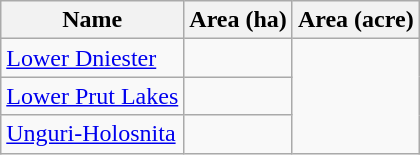<table class="wikitable">
<tr>
<th scope="col" align=left>Name</th>
<th scope="col">Area (ha)</th>
<th scope="col">Area (acre)</th>
</tr>
<tr ---->
<td><a href='#'>Lower Dniester</a></td>
<td></td>
</tr>
<tr ---->
<td><a href='#'>Lower Prut Lakes</a></td>
<td></td>
</tr>
<tr ---->
<td><a href='#'>Unguri-Holosnita</a></td>
<td></td>
</tr>
</table>
